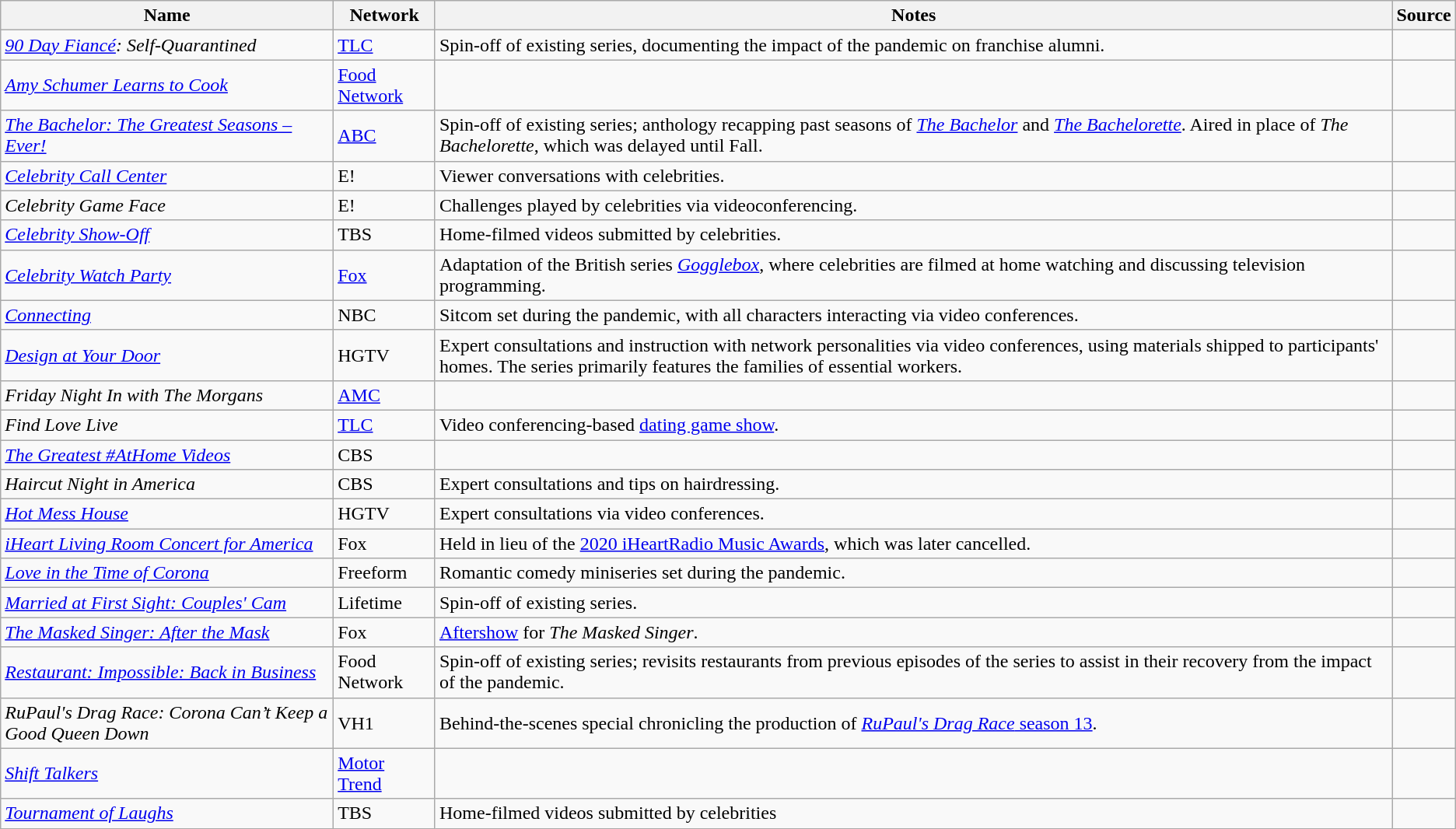<table class="wikitable sortable">
<tr>
<th>Name</th>
<th>Network</th>
<th>Notes</th>
<th>Source</th>
</tr>
<tr>
<td><em><a href='#'>90 Day Fiancé</a>: Self-Quarantined</em></td>
<td><a href='#'>TLC</a></td>
<td>Spin-off of existing series, documenting the impact of the pandemic on franchise alumni.</td>
<td></td>
</tr>
<tr>
<td><em><a href='#'>Amy Schumer Learns to Cook</a></em></td>
<td><a href='#'>Food Network</a></td>
<td></td>
<td></td>
</tr>
<tr>
<td><em><a href='#'>The Bachelor: The Greatest Seasons – Ever!</a></em></td>
<td><a href='#'>ABC</a></td>
<td>Spin-off of existing series; anthology recapping past seasons of <em><a href='#'>The Bachelor</a></em> and <em><a href='#'>The Bachelorette</a></em>. Aired in place of <em>The Bachelorette</em>, which was delayed until Fall.</td>
<td></td>
</tr>
<tr>
<td><em><a href='#'>Celebrity Call Center</a></em></td>
<td>E!</td>
<td>Viewer conversations with celebrities.</td>
<td></td>
</tr>
<tr>
<td><em>Celebrity Game Face</em></td>
<td>E!</td>
<td>Challenges played by celebrities via videoconferencing.</td>
<td></td>
</tr>
<tr>
<td><em><a href='#'>Celebrity Show-Off</a></em></td>
<td>TBS</td>
<td>Home-filmed videos submitted by celebrities.</td>
<td></td>
</tr>
<tr>
<td><em><a href='#'>Celebrity Watch Party</a></em></td>
<td><a href='#'>Fox</a></td>
<td>Adaptation of the British series <em><a href='#'>Gogglebox</a></em>, where celebrities are filmed at home watching and discussing television programming.</td>
<td></td>
</tr>
<tr>
<td><em><a href='#'>Connecting</a></em></td>
<td>NBC</td>
<td>Sitcom set during the pandemic, with all characters interacting via video conferences.</td>
<td></td>
</tr>
<tr>
<td><em><a href='#'>Design at Your Door</a></em></td>
<td>HGTV</td>
<td>Expert consultations and instruction with network personalities via video conferences, using materials shipped to participants' homes. The series primarily features the families of essential workers.</td>
<td></td>
</tr>
<tr>
<td><em>Friday Night In with The Morgans</em></td>
<td><a href='#'>AMC</a></td>
<td></td>
<td></td>
</tr>
<tr>
<td><em>Find Love Live</em></td>
<td><a href='#'>TLC</a></td>
<td>Video conferencing-based <a href='#'>dating game show</a>.</td>
<td></td>
</tr>
<tr>
<td><em><a href='#'>The Greatest #AtHome Videos</a></em></td>
<td>CBS</td>
<td></td>
<td></td>
</tr>
<tr>
<td><em>Haircut Night in America</em></td>
<td>CBS</td>
<td>Expert consultations and tips on hairdressing.</td>
<td></td>
</tr>
<tr>
<td><em><a href='#'>Hot Mess House</a></em></td>
<td>HGTV</td>
<td>Expert consultations via video conferences.</td>
<td></td>
</tr>
<tr>
<td><em><a href='#'>iHeart Living Room Concert for America</a></em></td>
<td>Fox</td>
<td>Held in lieu of the <a href='#'>2020 iHeartRadio Music Awards</a>, which was later cancelled.</td>
<td></td>
</tr>
<tr>
<td><em><a href='#'>Love in the Time of Corona</a></em></td>
<td>Freeform</td>
<td>Romantic comedy miniseries set during the pandemic.</td>
<td></td>
</tr>
<tr>
<td><em><a href='#'>Married at First Sight: Couples' Cam</a></em></td>
<td>Lifetime</td>
<td>Spin-off of existing series.</td>
<td></td>
</tr>
<tr>
<td><em><a href='#'>The Masked Singer: After the Mask</a></em></td>
<td>Fox</td>
<td><a href='#'>Aftershow</a> for <em>The Masked Singer</em>.</td>
<td></td>
</tr>
<tr>
<td><em><a href='#'>Restaurant: Impossible: Back in Business</a></em></td>
<td>Food Network</td>
<td>Spin-off of existing series; revisits restaurants from previous episodes of the series to assist in their recovery from the impact of the pandemic.</td>
<td></td>
</tr>
<tr>
<td><em>RuPaul's Drag Race: Corona Can’t Keep a Good Queen Down</em></td>
<td>VH1</td>
<td>Behind-the-scenes special chronicling the production of <a href='#'><em>RuPaul's Drag Race</em> season 13</a>.</td>
<td></td>
</tr>
<tr>
<td><em><a href='#'>Shift Talkers</a></em></td>
<td><a href='#'>Motor Trend</a></td>
<td></td>
<td></td>
</tr>
<tr>
<td><em><a href='#'>Tournament of Laughs</a></em></td>
<td>TBS</td>
<td>Home-filmed videos submitted by celebrities</td>
<td></td>
</tr>
</table>
